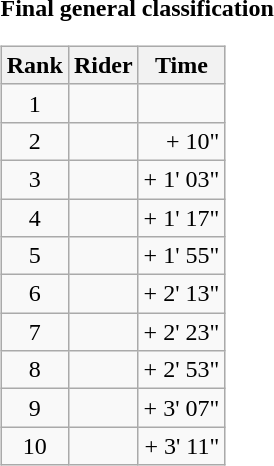<table>
<tr>
<td><strong>Final general classification</strong><br><table class="wikitable">
<tr>
<th scope="col">Rank</th>
<th scope="col">Rider</th>
<th scope="col">Time</th>
</tr>
<tr>
<td style="text-align:center;">1</td>
<td></td>
<td style="text-align:right;"></td>
</tr>
<tr>
<td style="text-align:center;">2</td>
<td></td>
<td style="text-align:right;">+ 10"</td>
</tr>
<tr>
<td style="text-align:center;">3</td>
<td></td>
<td style="text-align:right;">+ 1' 03"</td>
</tr>
<tr>
<td style="text-align:center;">4</td>
<td></td>
<td style="text-align:right;">+ 1' 17"</td>
</tr>
<tr>
<td style="text-align:center;">5</td>
<td></td>
<td style="text-align:right;">+ 1' 55"</td>
</tr>
<tr>
<td style="text-align:center;">6</td>
<td></td>
<td style="text-align:right;">+ 2' 13"</td>
</tr>
<tr>
<td style="text-align:center;">7</td>
<td></td>
<td style="text-align:right;">+ 2' 23"</td>
</tr>
<tr>
<td style="text-align:center;">8</td>
<td></td>
<td style="text-align:right;">+ 2' 53"</td>
</tr>
<tr>
<td style="text-align:center;">9</td>
<td></td>
<td style="text-align:right;">+ 3' 07"</td>
</tr>
<tr>
<td style="text-align:center;">10</td>
<td></td>
<td style="text-align:right;">+ 3' 11"</td>
</tr>
</table>
</td>
</tr>
</table>
